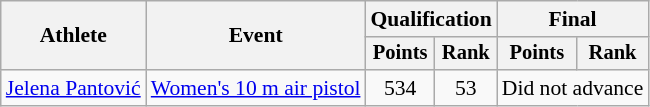<table class="wikitable" style="font-size:90%">
<tr>
<th rowspan="2">Athlete</th>
<th rowspan="2">Event</th>
<th colspan=2>Qualification</th>
<th colspan=2>Final</th>
</tr>
<tr style="font-size:95%">
<th>Points</th>
<th>Rank</th>
<th>Points</th>
<th>Rank</th>
</tr>
<tr align=center>
<td align=left><a href='#'>Jelena Pantović</a></td>
<td align=left><a href='#'>Women's 10 m air pistol</a></td>
<td>534</td>
<td>53</td>
<td colspan=2>Did not advance</td>
</tr>
</table>
